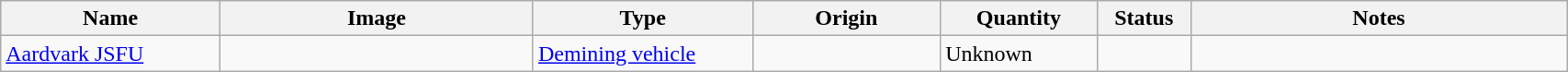<table class="wikitable" style="width:90%;">
<tr>
<th width=14%>Name</th>
<th width=20%>Image</th>
<th width=14%>Type</th>
<th width=12%>Origin</th>
<th width=10%>Quantity</th>
<th width=06%>Status</th>
<th width=24%>Notes</th>
</tr>
<tr>
<td><a href='#'>Aardvark JSFU</a></td>
<td></td>
<td><a href='#'>Demining vehicle</a></td>
<td></td>
<td>Unknown</td>
<td></td>
<td></td>
</tr>
</table>
